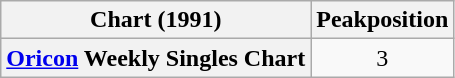<table class="wikitable plainrowheaders" style="text-align:center;">
<tr>
<th>Chart (1991)</th>
<th>Peakposition</th>
</tr>
<tr>
<th scope="row"><a href='#'>Oricon</a> Weekly Singles Chart</th>
<td>3</td>
</tr>
</table>
